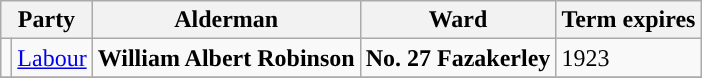<table class="wikitable">
<tr>
<th colspan="2">Party</th>
<th>Alderman</th>
<th>Ward</th>
<th>Term expires</th>
</tr>
<tr>
<td style="background-color:"></td>
<td><a href='#'>Labour</a></td>
<td><strong>William Albert Robinson</strong></td>
<td><strong>No. 27 Fazakerley</strong></td>
<td>1923</td>
</tr>
<tr>
</tr>
</table>
